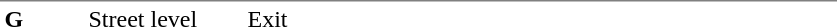<table table border=0 cellspacing=0 cellpadding=3>
<tr>
<td style="border-top:solid 1px gray;" width=50 valign=top><strong>G</strong></td>
<td style="border-top:solid 1px gray;" width=100 valign=top>Street level</td>
<td style="border-top:solid 1px gray;" width=390 valign=top>Exit</td>
</tr>
</table>
